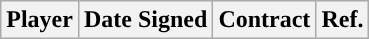<table class="wikitable sortable sortable" style="text-align: center;">
<tr>
<th>Player</th>
<th>Date Signed</th>
<th>Contract</th>
<th>Ref.</th>
</tr>
</table>
